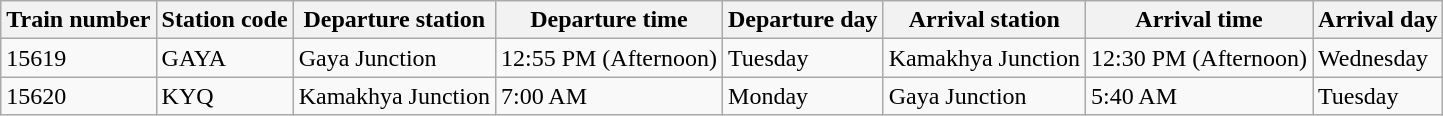<table class="wikitable">
<tr>
<th>Train number</th>
<th>Station code</th>
<th>Departure station</th>
<th>Departure time</th>
<th>Departure day</th>
<th>Arrival station</th>
<th>Arrival time</th>
<th>Arrival day</th>
</tr>
<tr>
<td>15619</td>
<td>GAYA</td>
<td>Gaya Junction</td>
<td>12:55 PM (Afternoon)</td>
<td>Tuesday</td>
<td>Kamakhya Junction</td>
<td>12:30 PM (Afternoon)</td>
<td>Wednesday</td>
</tr>
<tr>
<td>15620</td>
<td>KYQ</td>
<td>Kamakhya Junction</td>
<td>7:00 AM</td>
<td>Monday</td>
<td>Gaya Junction</td>
<td>5:40 AM</td>
<td>Tuesday</td>
</tr>
</table>
